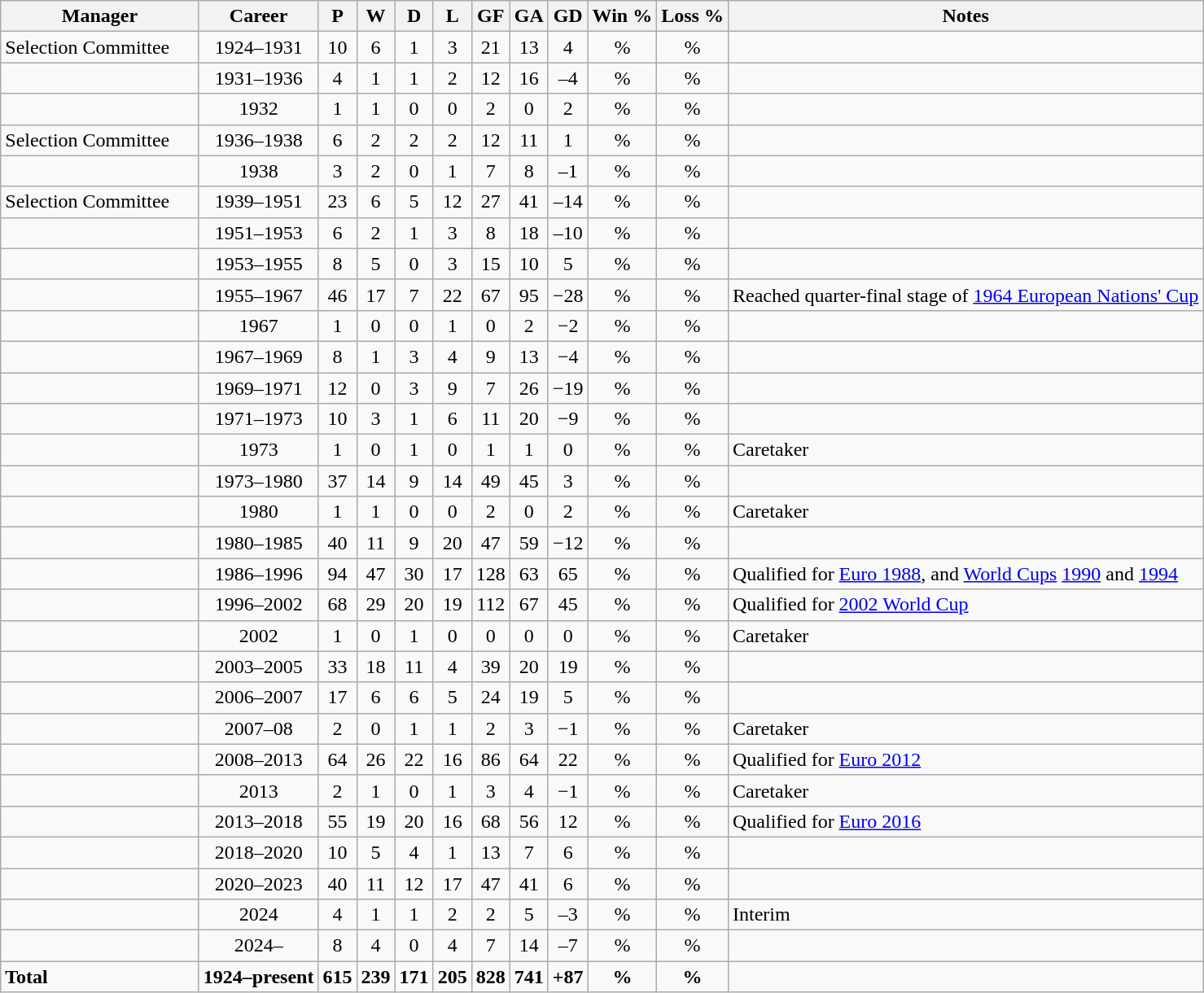<table class="wikitable collapsible sortable collapsed" style="text-align:center;">
<tr>
<th width=155>Manager</th>
<th>Career</th>
<th>P</th>
<th>W</th>
<th>D</th>
<th>L</th>
<th>GF</th>
<th>GA</th>
<th>GD</th>
<th>Win %</th>
<th>Loss %</th>
<th>Notes</th>
</tr>
<tr>
<td style="text-align: left;">Selection Committee</td>
<td>1924–1931</td>
<td>10</td>
<td>6</td>
<td>1</td>
<td>3</td>
<td>21</td>
<td>13</td>
<td>4</td>
<td>%</td>
<td>%</td>
<td></td>
</tr>
<tr>
<td style="text-align: left;"> </td>
<td>1931–1936</td>
<td>4</td>
<td>1</td>
<td>1</td>
<td>2</td>
<td>12</td>
<td>16</td>
<td>–4</td>
<td>%</td>
<td>%</td>
<td></td>
</tr>
<tr>
<td style="text-align: left;"> </td>
<td>1932</td>
<td>1</td>
<td>1</td>
<td>0</td>
<td>0</td>
<td>2</td>
<td>0</td>
<td>2</td>
<td>%</td>
<td>%</td>
<td></td>
</tr>
<tr>
<td style="text-align: left;">Selection Committee</td>
<td>1936–1938</td>
<td>6</td>
<td>2</td>
<td>2</td>
<td>2</td>
<td>12</td>
<td>11</td>
<td>1</td>
<td>%</td>
<td>%</td>
<td></td>
</tr>
<tr>
<td style="text-align: left;"> </td>
<td>1938</td>
<td>3</td>
<td>2</td>
<td>0</td>
<td>1</td>
<td>7</td>
<td>8</td>
<td>–1</td>
<td>%</td>
<td>%</td>
<td></td>
</tr>
<tr>
<td style="text-align: left;">Selection Committee</td>
<td>1939–1951</td>
<td>23</td>
<td>6</td>
<td>5</td>
<td>12</td>
<td>27</td>
<td>41</td>
<td>–14</td>
<td>%</td>
<td>%</td>
<td></td>
</tr>
<tr>
<td style="text-align: left;"> </td>
<td>1951–1953</td>
<td>6</td>
<td>2</td>
<td>1</td>
<td>3</td>
<td>8</td>
<td>18</td>
<td>–10</td>
<td>%</td>
<td>%</td>
<td></td>
</tr>
<tr>
<td style="text-align: left;"> </td>
<td>1953–1955</td>
<td>8</td>
<td>5</td>
<td>0</td>
<td>3</td>
<td>15</td>
<td>10</td>
<td>5</td>
<td>%</td>
<td>%</td>
<td></td>
</tr>
<tr>
<td style="text-align: left;"> </td>
<td>1955–1967</td>
<td>46</td>
<td>17</td>
<td>7</td>
<td>22</td>
<td>67</td>
<td>95</td>
<td>−28</td>
<td>%</td>
<td>%</td>
<td style="text-align: left;">Reached quarter-final stage of <a href='#'>1964 European Nations' Cup</a></td>
</tr>
<tr>
<td style="text-align: left;"> </td>
<td>1967</td>
<td>1</td>
<td>0</td>
<td>0</td>
<td>1</td>
<td>0</td>
<td>2</td>
<td>−2</td>
<td>%</td>
<td>%</td>
<td style="text-align: left;"></td>
</tr>
<tr>
<td style="text-align: left;"> </td>
<td>1967–1969</td>
<td>8</td>
<td>1</td>
<td>3</td>
<td>4</td>
<td>9</td>
<td>13</td>
<td>−4</td>
<td>%</td>
<td>%</td>
<td style="text-align: left;"></td>
</tr>
<tr>
<td style="text-align: left;"> </td>
<td>1969–1971</td>
<td>12</td>
<td>0</td>
<td>3</td>
<td>9</td>
<td>7</td>
<td>26</td>
<td>−19</td>
<td>%</td>
<td>%</td>
<td style="text-align: left;"></td>
</tr>
<tr>
<td style="text-align: left;"> </td>
<td>1971–1973</td>
<td>10</td>
<td>3</td>
<td>1</td>
<td>6</td>
<td>11</td>
<td>20</td>
<td>−9</td>
<td>%</td>
<td>%</td>
<td style="text-align: left;"></td>
</tr>
<tr>
<td style="text-align: left;"> </td>
<td>1973</td>
<td>1</td>
<td>0</td>
<td>1</td>
<td>0</td>
<td>1</td>
<td>1</td>
<td>0</td>
<td>%</td>
<td>%</td>
<td style="text-align: left;">Caretaker</td>
</tr>
<tr>
<td style="text-align: left;"> </td>
<td>1973–1980</td>
<td>37</td>
<td>14</td>
<td>9</td>
<td>14</td>
<td>49</td>
<td>45</td>
<td>3</td>
<td>%</td>
<td>%</td>
<td style="text-align: left;"></td>
</tr>
<tr>
<td style="text-align: left;"> </td>
<td>1980</td>
<td>1</td>
<td>1</td>
<td>0</td>
<td>0</td>
<td>2</td>
<td>0</td>
<td>2</td>
<td>%</td>
<td>%</td>
<td style="text-align: left;">Caretaker</td>
</tr>
<tr>
<td style="text-align: left;"> </td>
<td>1980–1985</td>
<td>40</td>
<td>11</td>
<td>9</td>
<td>20</td>
<td>47</td>
<td>59</td>
<td>−12</td>
<td>%</td>
<td>%</td>
<td style="text-align: left;"></td>
</tr>
<tr>
<td style="text-align: left;"> </td>
<td>1986–1996</td>
<td>94</td>
<td>47</td>
<td>30</td>
<td>17</td>
<td>128</td>
<td>63</td>
<td>65</td>
<td>%</td>
<td>%</td>
<td style="text-align: left;">Qualified for <a href='#'>Euro 1988</a>, and <a href='#'>World Cups</a> <a href='#'>1990</a> and <a href='#'>1994</a></td>
</tr>
<tr>
<td style="text-align: left;"> </td>
<td>1996–2002</td>
<td>68</td>
<td>29</td>
<td>20</td>
<td>19</td>
<td>112</td>
<td>67</td>
<td>45</td>
<td>%</td>
<td>%</td>
<td style="text-align: left;">Qualified for <a href='#'>2002 World Cup</a></td>
</tr>
<tr>
<td style="text-align: left;"> </td>
<td>2002</td>
<td>1</td>
<td>0</td>
<td>1</td>
<td>0</td>
<td>0</td>
<td>0</td>
<td>0</td>
<td>%</td>
<td>%</td>
<td style="text-align: left;">Caretaker</td>
</tr>
<tr>
<td style="text-align: left;"> </td>
<td>2003–2005</td>
<td>33</td>
<td>18</td>
<td>11</td>
<td>4</td>
<td>39</td>
<td>20</td>
<td>19</td>
<td>%</td>
<td>%</td>
<td style="text-align: left;"></td>
</tr>
<tr>
<td style="text-align: left;"> </td>
<td>2006–2007</td>
<td>17</td>
<td>6</td>
<td>6</td>
<td>5</td>
<td>24</td>
<td>19</td>
<td>5</td>
<td>%</td>
<td>%</td>
<td style="text-align: left;"></td>
</tr>
<tr>
<td style="text-align: left;"> </td>
<td>2007–08</td>
<td>2</td>
<td>0</td>
<td>1</td>
<td>1</td>
<td>2</td>
<td>3</td>
<td>−1</td>
<td>%</td>
<td>%</td>
<td style="text-align: left;">Caretaker</td>
</tr>
<tr>
<td style="text-align: left;width:150px;"> </td>
<td>2008–2013</td>
<td>64</td>
<td>26</td>
<td>22</td>
<td>16</td>
<td>86</td>
<td>64</td>
<td>22</td>
<td>%</td>
<td>%</td>
<td style="text-align: left;">Qualified for <a href='#'>Euro 2012</a></td>
</tr>
<tr>
<td style="text-align: left;width:150px;"> </td>
<td>2013</td>
<td>2</td>
<td>1</td>
<td>0</td>
<td>1</td>
<td>3</td>
<td>4</td>
<td>−1</td>
<td>%</td>
<td>%</td>
<td style="text-align: left;">Caretaker</td>
</tr>
<tr>
<td style="text-align: left;width:150px;"> </td>
<td>2013–2018</td>
<td>55</td>
<td>19</td>
<td>20</td>
<td>16</td>
<td>68</td>
<td>56</td>
<td>12</td>
<td>%</td>
<td>%</td>
<td style="text-align: left;">Qualified for <a href='#'>Euro 2016</a></td>
</tr>
<tr>
<td style="text-align: left;width:150px;"> </td>
<td>2018–2020</td>
<td>10</td>
<td>5</td>
<td>4</td>
<td>1</td>
<td>13</td>
<td>7</td>
<td>6</td>
<td>%</td>
<td>%</td>
<td style="text-align: left;"></td>
</tr>
<tr>
<td style="text-align: left;width:150px;"> </td>
<td>2020–2023</td>
<td>40</td>
<td>11</td>
<td>12</td>
<td>17</td>
<td>47</td>
<td>41</td>
<td>6</td>
<td>%</td>
<td>%</td>
<td style="text-align: left;"></td>
</tr>
<tr>
<td style="text-align: left;width:150px;"> </td>
<td>2024</td>
<td>4</td>
<td>1</td>
<td>1</td>
<td>2</td>
<td>2</td>
<td>5</td>
<td>–3</td>
<td>%</td>
<td>%</td>
<td style="text-align: left;">Interim</td>
</tr>
<tr>
<td style="text-align: left;width:150px;"> </td>
<td>2024–</td>
<td>8</td>
<td>4</td>
<td>0</td>
<td>4</td>
<td>7</td>
<td>14</td>
<td>–7</td>
<td>%</td>
<td>%</td>
<td style="text-align: left;"></td>
</tr>
<tr>
<td style="text-align: left;width:150px;"><strong>Total</strong></td>
<td><strong>1924–present</strong></td>
<td><strong>615</strong></td>
<td><strong>239</strong></td>
<td><strong>171</strong></td>
<td><strong>205</strong></td>
<td><strong>828</strong></td>
<td><strong>741</strong></td>
<td><strong>+87</strong></td>
<td><strong>%</strong></td>
<td><strong>%</strong></td>
<td></td>
</tr>
</table>
